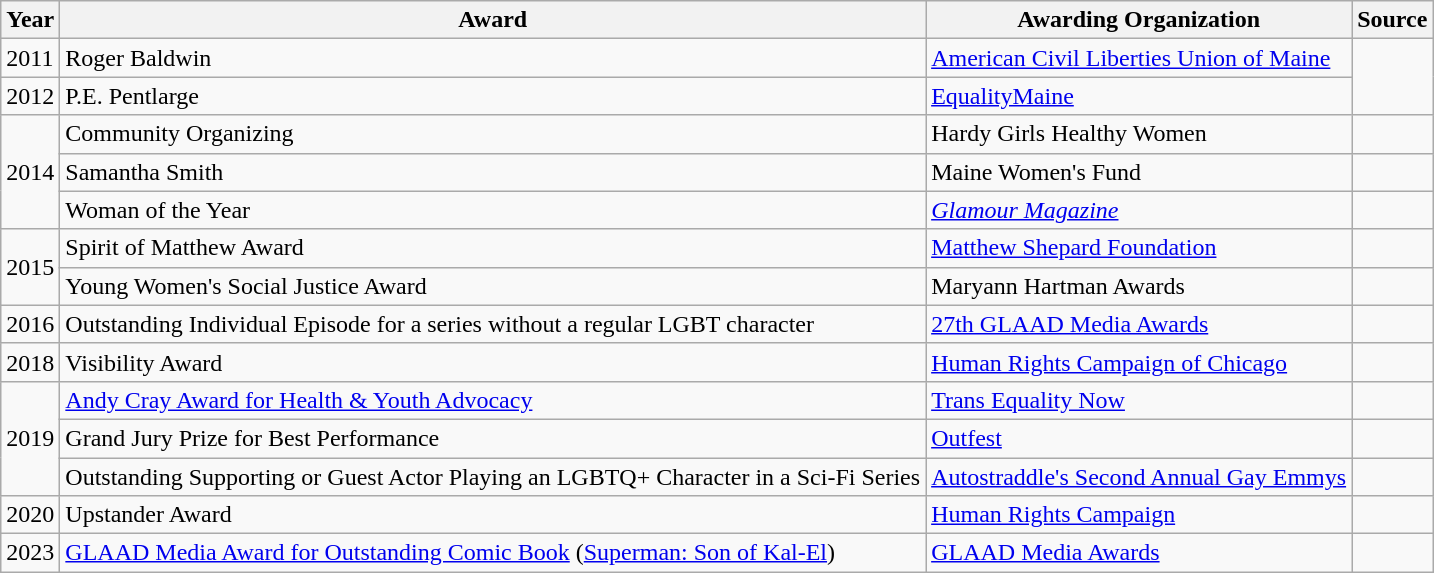<table class="wikitable sortable">
<tr>
<th>Year</th>
<th>Award</th>
<th>Awarding Organization</th>
<th>Source</th>
</tr>
<tr>
<td>2011</td>
<td>Roger Baldwin</td>
<td><a href='#'>American Civil Liberties Union of Maine</a></td>
<td rowspan="2"></td>
</tr>
<tr>
<td>2012</td>
<td>P.E. Pentlarge</td>
<td><a href='#'>EqualityMaine</a></td>
</tr>
<tr>
<td rowspan="3">2014</td>
<td>Community Organizing</td>
<td>Hardy Girls Healthy Women</td>
<td></td>
</tr>
<tr>
<td>Samantha Smith</td>
<td>Maine Women's Fund</td>
<td></td>
</tr>
<tr>
<td>Woman of the Year</td>
<td><em><a href='#'>Glamour Magazine</a></em></td>
<td></td>
</tr>
<tr>
<td rowspan="2">2015</td>
<td>Spirit of Matthew Award</td>
<td><a href='#'>Matthew Shepard Foundation</a></td>
<td></td>
</tr>
<tr>
<td>Young Women's Social Justice Award</td>
<td>Maryann Hartman Awards</td>
<td></td>
</tr>
<tr>
<td>2016</td>
<td>Outstanding Individual Episode for a series without a regular LGBT character</td>
<td><a href='#'>27th GLAAD Media Awards</a></td>
<td></td>
</tr>
<tr>
<td>2018</td>
<td>Visibility Award</td>
<td><a href='#'>Human Rights Campaign of Chicago</a></td>
<td></td>
</tr>
<tr>
<td rowspan="3">2019</td>
<td><a href='#'>Andy Cray Award for Health & Youth Advocacy</a></td>
<td><a href='#'>Trans Equality Now</a></td>
<td></td>
</tr>
<tr>
<td>Grand Jury Prize for Best Performance</td>
<td><a href='#'>Outfest</a></td>
<td></td>
</tr>
<tr>
<td>Outstanding Supporting or Guest Actor Playing an LGBTQ+ Character in a Sci-Fi Series</td>
<td><a href='#'>Autostraddle's Second Annual Gay Emmys</a></td>
<td></td>
</tr>
<tr>
<td>2020</td>
<td>Upstander Award</td>
<td><a href='#'>Human Rights Campaign</a></td>
<td></td>
</tr>
<tr>
<td>2023</td>
<td><a href='#'>GLAAD Media Award for Outstanding Comic Book</a> (<a href='#'>Superman: Son of Kal-El</a>)</td>
<td><a href='#'>GLAAD Media Awards</a></td>
<td></td>
</tr>
</table>
